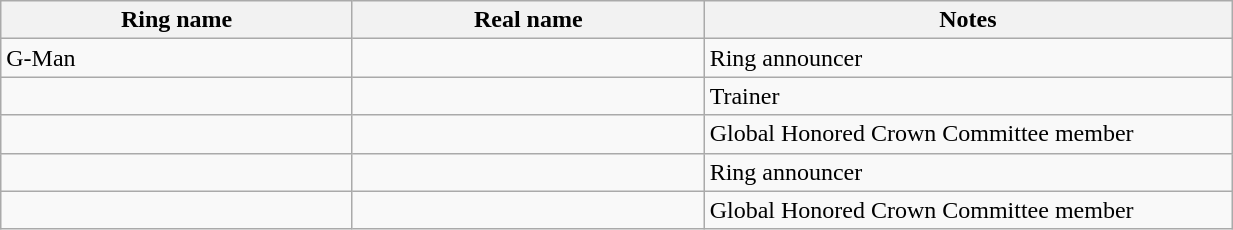<table class="wikitable sortable" style="width:65%;">
<tr>
<th width=20%>Ring name</th>
<th width=20%>Real name</th>
<th width=30%>Notes</th>
</tr>
<tr>
<td>G-Man</td>
<td></td>
<td>Ring announcer</td>
</tr>
<tr>
<td></td>
<td></td>
<td>Trainer</td>
</tr>
<tr>
<td></td>
<td></td>
<td>Global Honored Crown Committee member</td>
</tr>
<tr>
<td></td>
<td></td>
<td>Ring announcer</td>
</tr>
<tr>
<td></td>
<td></td>
<td>Global Honored Crown Committee member</td>
</tr>
</table>
